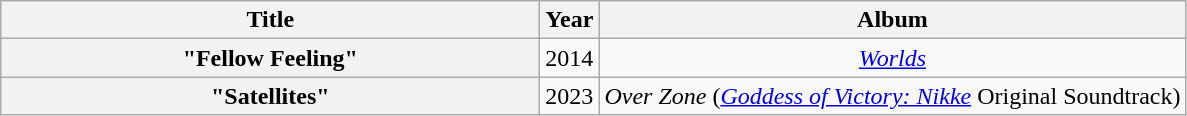<table class="wikitable plainrowheaders" style="text-align:center;">
<tr>
<th scope="col" style="width:22em;">Title</th>
<th scope="col">Year</th>
<th scope="col">Album</th>
</tr>
<tr>
<th scope="row">"Fellow Feeling"</th>
<td>2014</td>
<td><em><a href='#'>Worlds</a></em></td>
</tr>
<tr>
<th scope="row">"Satellites"</th>
<td>2023</td>
<td><em>Over Zone</em> (<em><a href='#'>Goddess of Victory: Nikke</a></em> Original Soundtrack)</td>
</tr>
</table>
